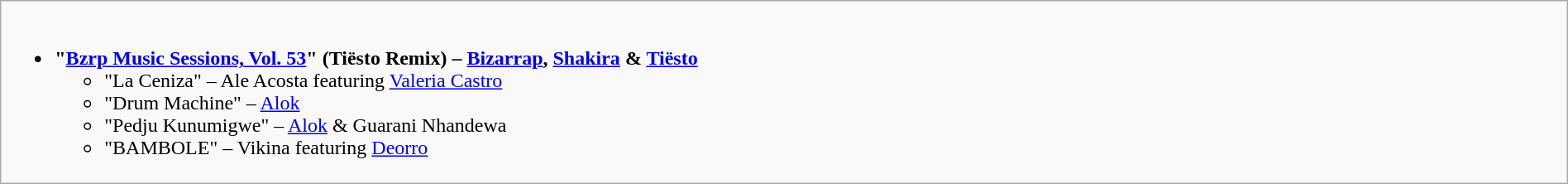<table class="wikitable" width="100%">
<tr>
<td style="vertical-align:top;" width="50%"><br><ul><li><strong>"<a href='#'>Bzrp Music Sessions, Vol. 53</a>" (Tiësto Remix) – <a href='#'>Bizarrap</a>, <a href='#'>Shakira</a> & <a href='#'>Tiësto</a></strong><ul><li>"La Ceniza" – Ale Acosta featuring <a href='#'>Valeria Castro</a></li><li>"Drum Machine" – <a href='#'>Alok</a></li><li>"Pedju Kunumigwe" – <a href='#'>Alok</a> & Guarani Nhandewa</li><li>"BAMBOLE" – Vikina featuring <a href='#'>Deorro</a></li></ul></li></ul></td>
</tr>
</table>
